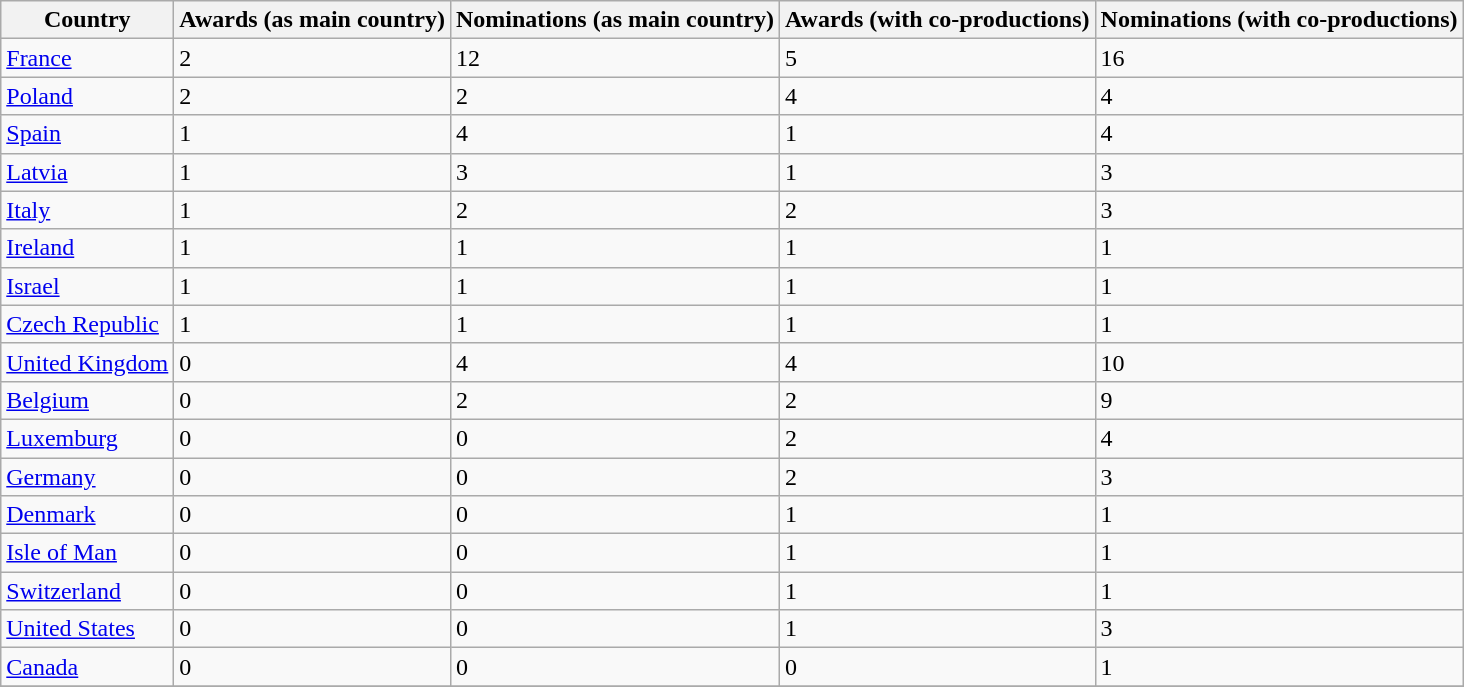<table class="wikitable sortable">
<tr>
<th>Country</th>
<th>Awards (as main country)</th>
<th>Nominations (as main country)</th>
<th>Awards (with co-productions)</th>
<th>Nominations (with co-productions)</th>
</tr>
<tr>
<td><a href='#'>France</a></td>
<td>2</td>
<td>12</td>
<td>5</td>
<td>16</td>
</tr>
<tr>
<td><a href='#'>Poland</a></td>
<td>2</td>
<td>2</td>
<td>4</td>
<td>4</td>
</tr>
<tr>
<td><a href='#'>Spain</a></td>
<td>1</td>
<td>4</td>
<td>1</td>
<td>4</td>
</tr>
<tr>
<td><a href='#'>Latvia</a></td>
<td>1</td>
<td>3</td>
<td>1</td>
<td>3</td>
</tr>
<tr>
<td><a href='#'>Italy</a></td>
<td>1</td>
<td>2</td>
<td>2</td>
<td>3</td>
</tr>
<tr>
<td><a href='#'>Ireland</a></td>
<td>1</td>
<td>1</td>
<td>1</td>
<td>1</td>
</tr>
<tr>
<td><a href='#'>Israel</a></td>
<td>1</td>
<td>1</td>
<td>1</td>
<td>1</td>
</tr>
<tr>
<td><a href='#'>Czech Republic</a></td>
<td>1</td>
<td>1</td>
<td>1</td>
<td>1</td>
</tr>
<tr>
<td><a href='#'>United Kingdom</a></td>
<td>0</td>
<td>4</td>
<td>4</td>
<td>10</td>
</tr>
<tr>
<td><a href='#'>Belgium</a></td>
<td>0</td>
<td>2</td>
<td>2</td>
<td>9</td>
</tr>
<tr>
<td><a href='#'>Luxemburg</a></td>
<td>0</td>
<td>0</td>
<td>2</td>
<td>4</td>
</tr>
<tr>
<td><a href='#'>Germany</a></td>
<td>0</td>
<td>0</td>
<td>2</td>
<td>3</td>
</tr>
<tr>
<td><a href='#'>Denmark</a></td>
<td>0</td>
<td>0</td>
<td>1</td>
<td>1</td>
</tr>
<tr>
<td><a href='#'>Isle of Man</a></td>
<td>0</td>
<td>0</td>
<td>1</td>
<td>1</td>
</tr>
<tr>
<td><a href='#'>Switzerland</a></td>
<td>0</td>
<td>0</td>
<td>1</td>
<td>1</td>
</tr>
<tr>
<td><a href='#'>United States</a></td>
<td>0</td>
<td>0</td>
<td>1</td>
<td>3</td>
</tr>
<tr>
<td><a href='#'>Canada</a></td>
<td>0</td>
<td>0</td>
<td>0</td>
<td>1</td>
</tr>
<tr>
</tr>
</table>
